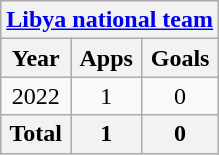<table class="wikitable" style="text-align:center">
<tr>
<th colspan=3><a href='#'>Libya national team</a></th>
</tr>
<tr>
<th>Year</th>
<th>Apps</th>
<th>Goals</th>
</tr>
<tr>
<td>2022</td>
<td>1</td>
<td>0</td>
</tr>
<tr>
<th>Total</th>
<th>1</th>
<th>0</th>
</tr>
</table>
